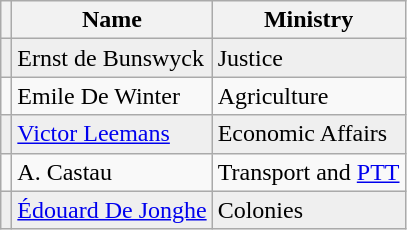<table class="wikitable sortable">
<tr>
<th></th>
<th>Name</th>
<th>Ministry</th>
</tr>
<tr bgcolor="efefef">
<td></td>
<td>Ernst de Bunswyck</td>
<td>Justice</td>
</tr>
<tr>
<td></td>
<td>Emile De Winter</td>
<td>Agriculture</td>
</tr>
<tr bgcolor="efefef">
<td></td>
<td><a href='#'>Victor Leemans</a></td>
<td>Economic Affairs</td>
</tr>
<tr>
<td></td>
<td>A. Castau</td>
<td>Transport and <a href='#'>PTT</a></td>
</tr>
<tr bgcolor="efefef">
<td></td>
<td><a href='#'>Édouard De Jonghe</a></td>
<td>Colonies</td>
</tr>
</table>
